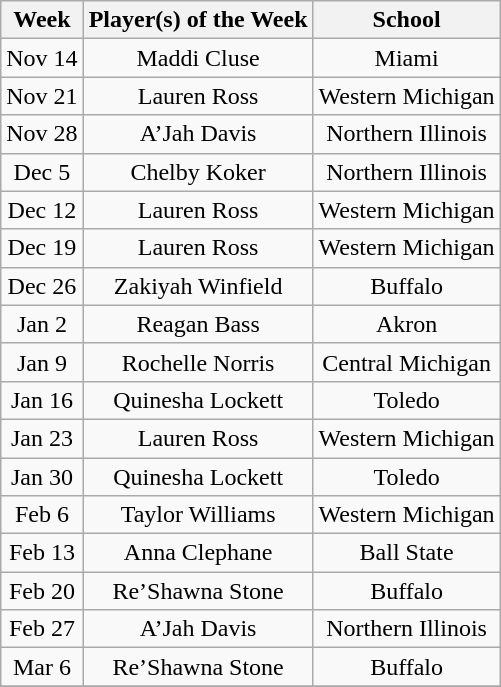<table class=wikitable style="text-align:center">
<tr>
<th>Week</th>
<th>Player(s) of the Week</th>
<th>School</th>
</tr>
<tr>
<td>Nov 14</td>
<td>Maddi Cluse</td>
<td>Miami</td>
</tr>
<tr>
<td>Nov 21</td>
<td>Lauren Ross</td>
<td>Western Michigan</td>
</tr>
<tr>
<td>Nov 28</td>
<td>A’Jah Davis</td>
<td>Northern Illinois</td>
</tr>
<tr>
<td>Dec 5</td>
<td>Chelby Koker</td>
<td>Northern Illinois</td>
</tr>
<tr>
<td>Dec 12</td>
<td>Lauren Ross</td>
<td>Western Michigan</td>
</tr>
<tr>
<td>Dec 19</td>
<td>Lauren Ross</td>
<td>Western Michigan</td>
</tr>
<tr>
<td>Dec 26</td>
<td>Zakiyah Winfield</td>
<td>Buffalo</td>
</tr>
<tr>
<td>Jan 2</td>
<td>Reagan Bass</td>
<td>Akron</td>
</tr>
<tr>
<td>Jan 9</td>
<td>Rochelle Norris</td>
<td>Central Michigan</td>
</tr>
<tr>
<td>Jan 16</td>
<td>Quinesha Lockett</td>
<td>Toledo</td>
</tr>
<tr>
<td>Jan 23</td>
<td>Lauren Ross</td>
<td>Western Michigan</td>
</tr>
<tr>
<td>Jan 30</td>
<td>Quinesha Lockett</td>
<td>Toledo</td>
</tr>
<tr>
<td>Feb 6</td>
<td>Taylor Williams</td>
<td>Western Michigan</td>
</tr>
<tr>
<td>Feb 13</td>
<td>Anna Clephane</td>
<td>Ball State</td>
</tr>
<tr>
<td>Feb 20</td>
<td>Re’Shawna Stone</td>
<td>Buffalo</td>
</tr>
<tr>
<td>Feb 27</td>
<td>A’Jah Davis</td>
<td>Northern Illinois</td>
</tr>
<tr>
<td>Mar 6</td>
<td>Re’Shawna Stone</td>
<td>Buffalo</td>
</tr>
<tr>
</tr>
</table>
